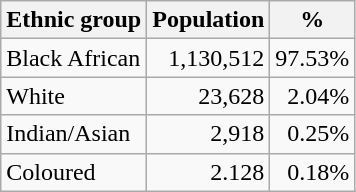<table class="wikitable" style="text-align: right">
<tr>
<th align=left>Ethnic group</th>
<th>Population</th>
<th>%</th>
</tr>
<tr>
<td align=left>Black African</td>
<td>1,130,512</td>
<td>97.53%</td>
</tr>
<tr>
<td align=left>White</td>
<td>23,628</td>
<td>2.04%</td>
</tr>
<tr>
<td align=left>Indian/Asian</td>
<td>2,918</td>
<td>0.25%</td>
</tr>
<tr>
<td align=left>Coloured</td>
<td>2.128</td>
<td>0.18%</td>
</tr>
</table>
